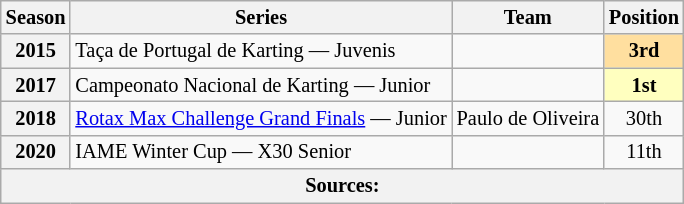<table class="wikitable" style="font-size: 85%; text-align:center">
<tr>
<th>Season</th>
<th>Series</th>
<th>Team</th>
<th>Position</th>
</tr>
<tr>
<th>2015</th>
<td align="left">Taça de Portugal de Karting — Juvenis</td>
<td align="left"></td>
<td style="background:#FFDF9F;"><strong>3rd</strong></td>
</tr>
<tr>
<th>2017</th>
<td align="left">Campeonato Nacional de Karting — Junior</td>
<td align="left"></td>
<td style="background:#FFFFBF;"><strong>1st</strong></td>
</tr>
<tr>
<th>2018</th>
<td align="left"><a href='#'>Rotax Max Challenge Grand Finals</a> — Junior</td>
<td align="left">Paulo de Oliveira</td>
<td>30th</td>
</tr>
<tr>
<th>2020</th>
<td align="left">IAME Winter Cup — X30 Senior</td>
<td align="left"></td>
<td>11th</td>
</tr>
<tr>
<th colspan="4">Sources:</th>
</tr>
</table>
